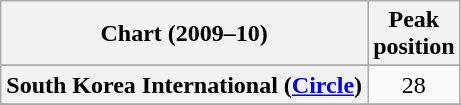<table class="wikitable sortable plainrowheaders">
<tr>
<th align="center">Chart (2009–10)</th>
<th align="center">Peak<br>position</th>
</tr>
<tr>
</tr>
<tr>
</tr>
<tr>
</tr>
<tr>
</tr>
<tr>
<th scope="row">South Korea International (<a href='#'>Circle</a>)</th>
<td align="center">28</td>
</tr>
<tr>
</tr>
<tr>
</tr>
<tr>
</tr>
<tr>
</tr>
<tr>
</tr>
<tr>
</tr>
<tr>
</tr>
</table>
